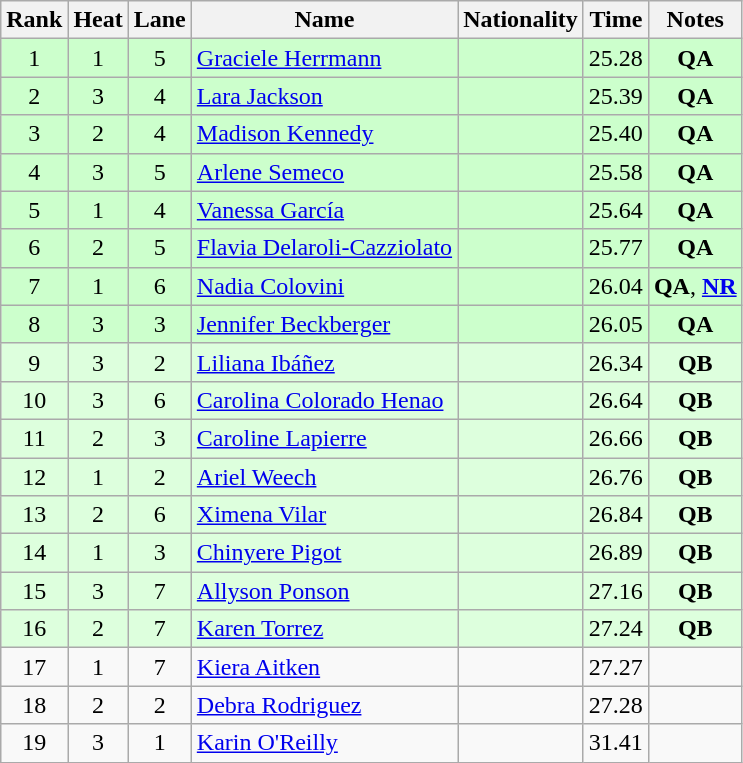<table class="wikitable sortable" style="text-align:center">
<tr>
<th>Rank</th>
<th>Heat</th>
<th>Lane</th>
<th>Name</th>
<th>Nationality</th>
<th>Time</th>
<th>Notes</th>
</tr>
<tr bgcolor=ccffcc>
<td>1</td>
<td>1</td>
<td>5</td>
<td align=left><a href='#'>Graciele Herrmann</a></td>
<td align=left></td>
<td>25.28</td>
<td><strong>QA</strong></td>
</tr>
<tr bgcolor=ccffcc>
<td>2</td>
<td>3</td>
<td>4</td>
<td align=left><a href='#'>Lara Jackson</a></td>
<td align=left></td>
<td>25.39</td>
<td><strong>QA</strong></td>
</tr>
<tr bgcolor=ccffcc>
<td>3</td>
<td>2</td>
<td>4</td>
<td align=left><a href='#'>Madison Kennedy</a></td>
<td align=left></td>
<td>25.40</td>
<td><strong>QA</strong></td>
</tr>
<tr bgcolor=ccffcc>
<td>4</td>
<td>3</td>
<td>5</td>
<td align=left><a href='#'>Arlene Semeco</a></td>
<td align=left></td>
<td>25.58</td>
<td><strong>QA</strong></td>
</tr>
<tr bgcolor=ccffcc>
<td>5</td>
<td>1</td>
<td>4</td>
<td align=left><a href='#'>Vanessa García</a></td>
<td align=left></td>
<td>25.64</td>
<td><strong>QA</strong></td>
</tr>
<tr bgcolor=ccffcc>
<td>6</td>
<td>2</td>
<td>5</td>
<td align=left><a href='#'>Flavia Delaroli-Cazziolato</a></td>
<td align=left></td>
<td>25.77</td>
<td><strong>QA</strong></td>
</tr>
<tr bgcolor=ccffcc>
<td>7</td>
<td>1</td>
<td>6</td>
<td align=left><a href='#'>Nadia Colovini</a></td>
<td align=left></td>
<td>26.04</td>
<td><strong>QA</strong>, <strong><a href='#'>NR</a></strong></td>
</tr>
<tr bgcolor=ccffcc>
<td>8</td>
<td>3</td>
<td>3</td>
<td align=left><a href='#'>Jennifer Beckberger</a></td>
<td align=left></td>
<td>26.05</td>
<td><strong>QA</strong></td>
</tr>
<tr bgcolor=ddffdd>
<td>9</td>
<td>3</td>
<td>2</td>
<td align=left><a href='#'>Liliana Ibáñez</a></td>
<td align=left></td>
<td>26.34</td>
<td><strong>QB</strong></td>
</tr>
<tr bgcolor=ddffdd>
<td>10</td>
<td>3</td>
<td>6</td>
<td align=left><a href='#'>Carolina Colorado Henao</a></td>
<td align=left></td>
<td>26.64</td>
<td><strong>QB</strong></td>
</tr>
<tr bgcolor=ddffdd>
<td>11</td>
<td>2</td>
<td>3</td>
<td align=left><a href='#'>Caroline Lapierre</a></td>
<td align=left></td>
<td>26.66</td>
<td><strong>QB</strong></td>
</tr>
<tr bgcolor=ddffdd>
<td>12</td>
<td>1</td>
<td>2</td>
<td align=left><a href='#'>Ariel Weech</a></td>
<td align=left></td>
<td>26.76</td>
<td><strong>QB</strong></td>
</tr>
<tr bgcolor=ddffdd>
<td>13</td>
<td>2</td>
<td>6</td>
<td align=left><a href='#'>Ximena Vilar</a></td>
<td align=left></td>
<td>26.84</td>
<td><strong>QB</strong></td>
</tr>
<tr bgcolor=ddffdd>
<td>14</td>
<td>1</td>
<td>3</td>
<td align=left><a href='#'>Chinyere Pigot</a></td>
<td align=left></td>
<td>26.89</td>
<td><strong>QB</strong></td>
</tr>
<tr bgcolor=ddffdd>
<td>15</td>
<td>3</td>
<td>7</td>
<td align=left><a href='#'>Allyson Ponson</a></td>
<td align=left></td>
<td>27.16</td>
<td><strong>QB</strong></td>
</tr>
<tr bgcolor=ddffdd>
<td>16</td>
<td>2</td>
<td>7</td>
<td align=left><a href='#'>Karen Torrez</a></td>
<td align=left></td>
<td>27.24</td>
<td><strong>QB</strong></td>
</tr>
<tr>
<td>17</td>
<td>1</td>
<td>7</td>
<td align=left><a href='#'>Kiera Aitken</a></td>
<td align=left></td>
<td>27.27</td>
<td></td>
</tr>
<tr>
<td>18</td>
<td>2</td>
<td>2</td>
<td align=left><a href='#'>Debra Rodriguez</a></td>
<td align=left></td>
<td>27.28</td>
<td></td>
</tr>
<tr>
<td>19</td>
<td>3</td>
<td>1</td>
<td align=left><a href='#'>Karin O'Reilly</a></td>
<td align=left></td>
<td>31.41</td>
<td></td>
</tr>
</table>
